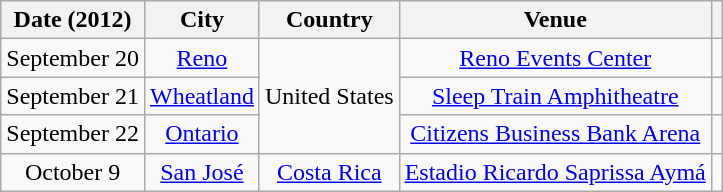<table class="wikitable plainrowheaders" style="text-align:center;">
<tr>
<th scope="col">Date (2012)</th>
<th scope="col">City</th>
<th scope="col">Country</th>
<th scope="col">Venue</th>
<th scope="col"></th>
</tr>
<tr>
<td>September 20</td>
<td><a href='#'>Reno</a></td>
<td rowspan="3">United States</td>
<td><a href='#'>Reno Events Center</a></td>
<td></td>
</tr>
<tr>
<td>September 21</td>
<td><a href='#'>Wheatland</a></td>
<td><a href='#'>Sleep Train Amphitheatre</a></td>
<td></td>
</tr>
<tr>
<td>September 22</td>
<td><a href='#'>Ontario</a></td>
<td><a href='#'>Citizens Business Bank Arena</a></td>
<td></td>
</tr>
<tr>
<td>October 9</td>
<td><a href='#'>San José</a></td>
<td><a href='#'>Costa Rica</a></td>
<td><a href='#'>Estadio Ricardo Saprissa Aymá</a></td>
<td></td>
</tr>
</table>
